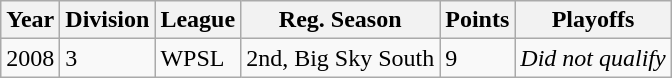<table class="wikitable">
<tr>
<th>Year</th>
<th>Division</th>
<th>League</th>
<th>Reg. Season</th>
<th>Points</th>
<th>Playoffs</th>
</tr>
<tr>
<td>2008</td>
<td>3</td>
<td>WPSL</td>
<td>2nd, Big Sky South</td>
<td>9</td>
<td><em>Did not qualify</em></td>
</tr>
</table>
